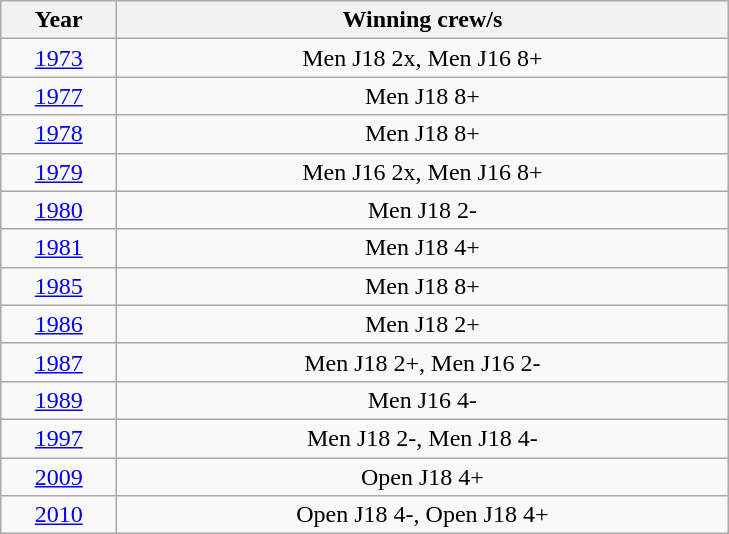<table class="wikitable" style="text-align:center">
<tr>
<th width=70>Year</th>
<th width=400>Winning crew/s</th>
</tr>
<tr>
<td><a href='#'>1973</a></td>
<td>Men J18 2x, Men J16 8+</td>
</tr>
<tr>
<td><a href='#'>1977</a></td>
<td>Men J18 8+ </td>
</tr>
<tr>
<td><a href='#'>1978</a></td>
<td>Men J18 8+ </td>
</tr>
<tr>
<td><a href='#'>1979</a></td>
<td>Men J16 2x, Men J16 8+</td>
</tr>
<tr>
<td><a href='#'>1980</a></td>
<td>Men J18 2-</td>
</tr>
<tr>
<td><a href='#'>1981</a></td>
<td>Men J18 4+</td>
</tr>
<tr>
<td><a href='#'>1985</a></td>
<td>Men J18 8+</td>
</tr>
<tr>
<td><a href='#'>1986</a></td>
<td>Men J18 2+</td>
</tr>
<tr>
<td><a href='#'>1987</a></td>
<td>Men J18 2+, Men J16 2-</td>
</tr>
<tr>
<td><a href='#'>1989</a></td>
<td>Men J16 4- </td>
</tr>
<tr>
<td><a href='#'>1997</a></td>
<td>Men J18 2-, Men J18 4- </td>
</tr>
<tr>
<td><a href='#'>2009</a></td>
<td>Open J18 4+ </td>
</tr>
<tr>
<td><a href='#'>2010</a></td>
<td>Open J18 4-, Open J18 4+ </td>
</tr>
</table>
